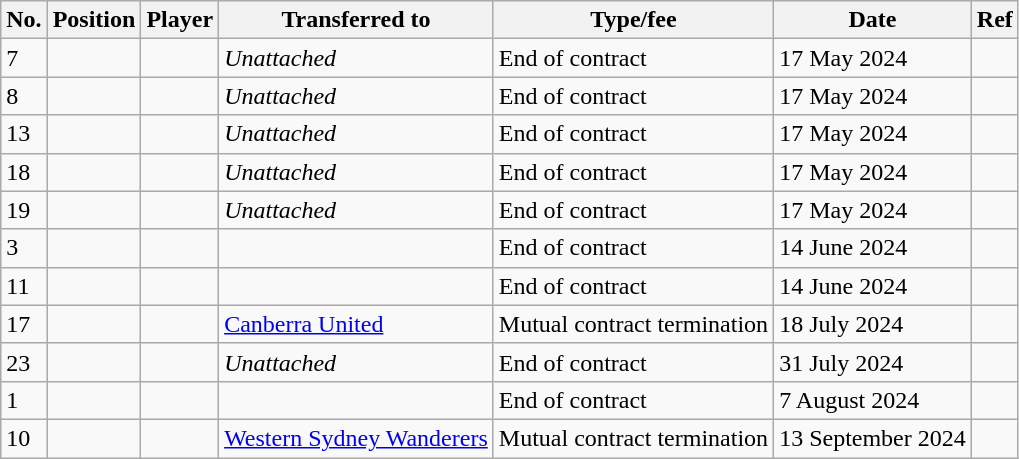<table class="wikitable plainrowheaders sortable" style="text-align:center; text-align:left">
<tr>
<th scope="col">No.</th>
<th scope="col">Position</th>
<th scope="col">Player</th>
<th scope="col">Transferred to</th>
<th scope="col">Type/fee</th>
<th scope="col">Date</th>
<th scope="col" class="unsortable">Ref</th>
</tr>
<tr>
<td>7</td>
<td></td>
<td align=left></td>
<td><em>Unattached</em></td>
<td>End of contract</td>
<td>17 May 2024</td>
<td></td>
</tr>
<tr>
<td>8</td>
<td></td>
<td align=left></td>
<td><em>Unattached</em></td>
<td>End of contract</td>
<td>17 May 2024</td>
<td></td>
</tr>
<tr>
<td>13</td>
<td></td>
<td align=left></td>
<td><em>Unattached</em></td>
<td>End of contract</td>
<td>17 May 2024</td>
<td></td>
</tr>
<tr>
<td>18</td>
<td></td>
<td align=left></td>
<td><em>Unattached</em></td>
<td>End of contract</td>
<td>17 May 2024</td>
<td></td>
</tr>
<tr>
<td>19</td>
<td></td>
<td align=left></td>
<td><em>Unattached</em></td>
<td>End of contract</td>
<td>17 May 2024</td>
<td></td>
</tr>
<tr>
<td>3</td>
<td></td>
<td align=left></td>
<td></td>
<td>End of contract</td>
<td>14 June 2024</td>
<td></td>
</tr>
<tr>
<td>11</td>
<td></td>
<td align=left></td>
<td></td>
<td>End of contract</td>
<td>14 June 2024</td>
<td></td>
</tr>
<tr>
<td>17</td>
<td></td>
<td align=left></td>
<td><a href='#'>Canberra United</a></td>
<td>Mutual contract termination</td>
<td>18 July 2024</td>
<td></td>
</tr>
<tr>
<td>23</td>
<td></td>
<td align=left></td>
<td><em>Unattached</em></td>
<td>End of contract</td>
<td>31 July 2024</td>
<td></td>
</tr>
<tr>
<td>1</td>
<td></td>
<td align=left></td>
<td></td>
<td>End of contract</td>
<td>7 August 2024</td>
<td></td>
</tr>
<tr>
<td>10</td>
<td></td>
<td align=left></td>
<td><a href='#'>Western Sydney Wanderers</a></td>
<td>Mutual contract termination</td>
<td>13 September 2024</td>
<td></td>
</tr>
</table>
